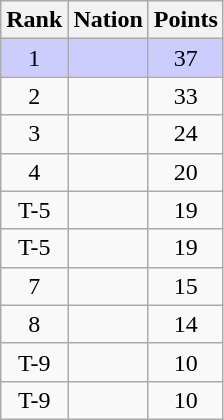<table class="wikitable" style="text-align:center">
<tr>
<th>Rank</th>
<th>Nation</th>
<th>Points</th>
</tr>
<tr style="background-color:#ccccff">
<td>1</td>
<td align=left></td>
<td>37</td>
</tr>
<tr>
<td>2</td>
<td align=left></td>
<td>33</td>
</tr>
<tr>
<td>3</td>
<td align=left></td>
<td>24</td>
</tr>
<tr>
<td>4</td>
<td align=left></td>
<td>20</td>
</tr>
<tr>
<td>T-5</td>
<td align=left></td>
<td>19</td>
</tr>
<tr>
<td>T-5</td>
<td align=left></td>
<td>19</td>
</tr>
<tr>
<td>7</td>
<td align=left></td>
<td>15</td>
</tr>
<tr>
<td>8</td>
<td align=left></td>
<td>14</td>
</tr>
<tr>
<td>T-9</td>
<td align=left></td>
<td>10</td>
</tr>
<tr>
<td>T-9</td>
<td align=left></td>
<td>10</td>
</tr>
</table>
